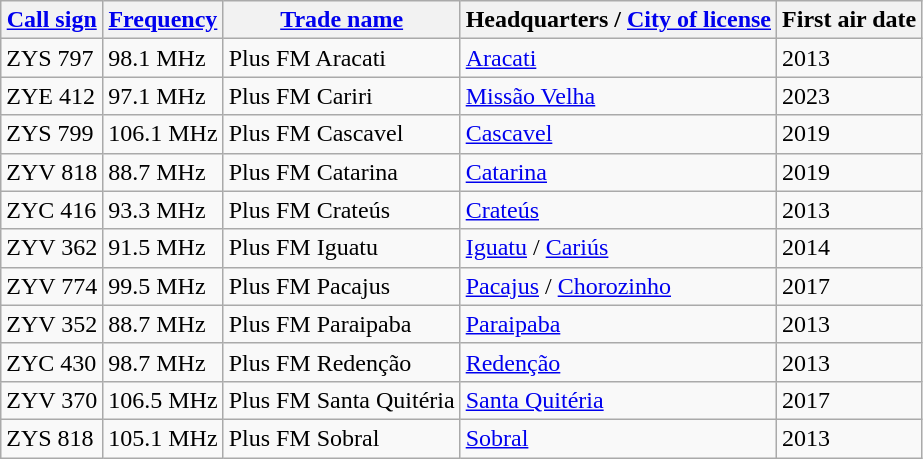<table class="wikitable sortable">
<tr>
<th><a href='#'>Call sign</a></th>
<th data-sort-type="number"><a href='#'>Frequency</a></th>
<th><a href='#'>Trade name</a></th>
<th>Headquarters / <a href='#'>City of license</a></th>
<th>First air date</th>
</tr>
<tr>
<td>ZYS 797</td>
<td>98.1 MHz</td>
<td>Plus FM Aracati</td>
<td><a href='#'>Aracati</a></td>
<td>2013</td>
</tr>
<tr>
<td>ZYE 412</td>
<td>97.1 MHz</td>
<td>Plus FM Cariri</td>
<td><a href='#'>Missão Velha</a></td>
<td>2023</td>
</tr>
<tr>
<td>ZYS 799</td>
<td>106.1 MHz</td>
<td>Plus FM Cascavel</td>
<td><a href='#'>Cascavel</a></td>
<td>2019</td>
</tr>
<tr>
<td>ZYV 818</td>
<td>88.7 MHz</td>
<td>Plus FM Catarina</td>
<td><a href='#'>Catarina</a></td>
<td>2019</td>
</tr>
<tr>
<td>ZYC 416</td>
<td>93.3 MHz</td>
<td>Plus FM Crateús</td>
<td><a href='#'>Crateús</a></td>
<td>2013</td>
</tr>
<tr>
<td>ZYV 362</td>
<td>91.5 MHz</td>
<td>Plus FM Iguatu</td>
<td><a href='#'>Iguatu</a> / <a href='#'>Cariús</a></td>
<td>2014</td>
</tr>
<tr>
<td>ZYV 774</td>
<td>99.5 MHz</td>
<td>Plus FM Pacajus</td>
<td><a href='#'>Pacajus</a> / <a href='#'>Chorozinho</a></td>
<td>2017</td>
</tr>
<tr>
<td>ZYV 352</td>
<td>88.7 MHz</td>
<td>Plus FM Paraipaba</td>
<td><a href='#'>Paraipaba</a></td>
<td>2013</td>
</tr>
<tr>
<td>ZYC 430</td>
<td>98.7 MHz</td>
<td>Plus FM Redenção</td>
<td><a href='#'>Redenção</a></td>
<td>2013</td>
</tr>
<tr>
<td>ZYV 370</td>
<td>106.5 MHz</td>
<td>Plus FM Santa Quitéria</td>
<td><a href='#'>Santa Quitéria</a></td>
<td>2017</td>
</tr>
<tr>
<td>ZYS 818</td>
<td>105.1 MHz</td>
<td>Plus FM Sobral</td>
<td><a href='#'>Sobral</a></td>
<td>2013</td>
</tr>
</table>
